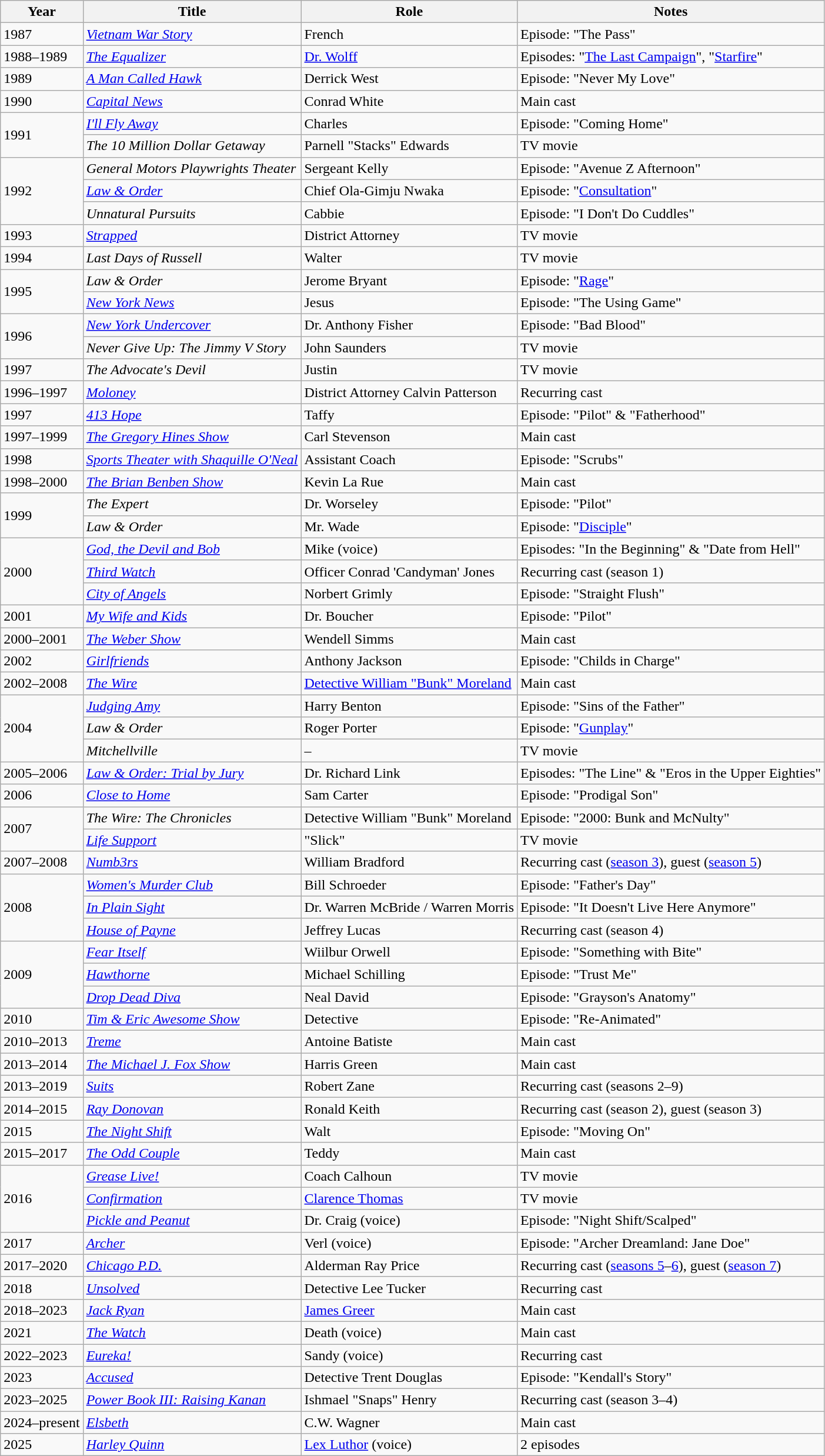<table class="wikitable sortable">
<tr>
<th>Year</th>
<th>Title</th>
<th>Role</th>
<th>Notes</th>
</tr>
<tr>
<td>1987</td>
<td><em><a href='#'>Vietnam War Story</a></em></td>
<td>French</td>
<td>Episode: "The Pass" </td>
</tr>
<tr>
<td>1988–1989</td>
<td><em><a href='#'>The Equalizer</a></em></td>
<td><a href='#'>Dr. Wolff</a></td>
<td>Episodes: "<a href='#'>The Last Campaign</a>", "<a href='#'>Starfire</a>"</td>
</tr>
<tr>
<td>1989</td>
<td><em><a href='#'>A Man Called Hawk</a></em></td>
<td>Derrick West</td>
<td>Episode: "Never My Love"</td>
</tr>
<tr>
<td>1990</td>
<td><em><a href='#'>Capital News</a></em></td>
<td>Conrad White</td>
<td>Main cast</td>
</tr>
<tr>
<td rowspan=2>1991</td>
<td><em><a href='#'>I'll Fly Away</a></em></td>
<td>Charles</td>
<td>Episode: "Coming Home"</td>
</tr>
<tr>
<td><em>The 10 Million Dollar Getaway</em></td>
<td>Parnell "Stacks" Edwards</td>
<td>TV movie</td>
</tr>
<tr>
<td rowspan=3>1992</td>
<td><em>General Motors Playwrights Theater</em></td>
<td>Sergeant Kelly</td>
<td>Episode: "Avenue Z Afternoon"</td>
</tr>
<tr>
<td><em><a href='#'>Law & Order</a></em></td>
<td>Chief Ola-Gimju Nwaka</td>
<td>Episode: "<a href='#'>Consultation</a>"</td>
</tr>
<tr>
<td><em>Unnatural Pursuits</em></td>
<td>Cabbie</td>
<td>Episode: "I Don't Do Cuddles"</td>
</tr>
<tr>
<td>1993</td>
<td><em><a href='#'>Strapped</a></em></td>
<td>District Attorney</td>
<td>TV movie</td>
</tr>
<tr>
<td>1994</td>
<td><em>Last Days of Russell</em></td>
<td>Walter</td>
<td>TV movie</td>
</tr>
<tr>
<td rowspan=2>1995</td>
<td><em>Law & Order</em></td>
<td>Jerome Bryant</td>
<td>Episode: "<a href='#'>Rage</a>"</td>
</tr>
<tr>
<td><em><a href='#'>New York News</a></em></td>
<td>Jesus</td>
<td>Episode: "The Using Game"</td>
</tr>
<tr>
<td rowspan=2>1996</td>
<td><em><a href='#'>New York Undercover</a></em></td>
<td>Dr. Anthony Fisher</td>
<td>Episode: "Bad Blood"</td>
</tr>
<tr>
<td><em>Never Give Up: The Jimmy V Story</em></td>
<td>John Saunders</td>
<td>TV movie</td>
</tr>
<tr>
<td>1997</td>
<td><em>The Advocate's Devil</em></td>
<td>Justin</td>
<td>TV movie</td>
</tr>
<tr>
<td>1996–1997</td>
<td><em><a href='#'>Moloney</a></em></td>
<td>District Attorney Calvin Patterson</td>
<td>Recurring cast</td>
</tr>
<tr>
<td>1997</td>
<td><em><a href='#'>413 Hope</a></em></td>
<td>Taffy</td>
<td>Episode: "Pilot" & "Fatherhood"</td>
</tr>
<tr>
<td>1997–1999</td>
<td><em><a href='#'>The Gregory Hines Show</a></em></td>
<td>Carl Stevenson</td>
<td>Main cast</td>
</tr>
<tr>
<td>1998</td>
<td><em><a href='#'>Sports Theater with Shaquille O'Neal</a></em></td>
<td>Assistant Coach</td>
<td>Episode: "Scrubs"</td>
</tr>
<tr>
<td>1998–2000</td>
<td><em><a href='#'>The Brian Benben Show</a></em></td>
<td>Kevin La Rue</td>
<td>Main cast</td>
</tr>
<tr>
<td rowspan=2>1999</td>
<td><em>The Expert</em></td>
<td>Dr. Worseley</td>
<td>Episode: "Pilot"</td>
</tr>
<tr>
<td><em>Law & Order</em></td>
<td>Mr. Wade</td>
<td>Episode: "<a href='#'>Disciple</a>"</td>
</tr>
<tr>
<td rowspan=3>2000</td>
<td><em><a href='#'>God, the Devil and Bob</a></em></td>
<td>Mike (voice)</td>
<td>Episodes: "In the Beginning" & "Date from Hell"</td>
</tr>
<tr>
<td><em><a href='#'>Third Watch</a></em></td>
<td>Officer Conrad 'Candyman' Jones</td>
<td>Recurring cast (season 1)</td>
</tr>
<tr>
<td><em><a href='#'>City of Angels</a></em></td>
<td>Norbert Grimly</td>
<td>Episode: "Straight Flush"</td>
</tr>
<tr>
<td>2001</td>
<td><em><a href='#'>My Wife and Kids</a></em></td>
<td>Dr. Boucher</td>
<td>Episode: "Pilot"</td>
</tr>
<tr>
<td>2000–2001</td>
<td><em><a href='#'>The Weber Show</a></em></td>
<td>Wendell Simms</td>
<td>Main cast</td>
</tr>
<tr>
<td>2002</td>
<td><em><a href='#'>Girlfriends</a></em></td>
<td>Anthony Jackson</td>
<td>Episode: "Childs in Charge"</td>
</tr>
<tr>
<td>2002–2008</td>
<td><em><a href='#'>The Wire</a></em></td>
<td><a href='#'>Detective William "Bunk" Moreland</a></td>
<td>Main cast</td>
</tr>
<tr>
<td rowspan=3>2004</td>
<td><em><a href='#'>Judging Amy</a></em></td>
<td>Harry Benton</td>
<td>Episode: "Sins of the Father"</td>
</tr>
<tr>
<td><em>Law & Order</em></td>
<td>Roger Porter</td>
<td>Episode: "<a href='#'>Gunplay</a>"</td>
</tr>
<tr>
<td><em>Mitchellville</em></td>
<td>–</td>
<td>TV movie</td>
</tr>
<tr>
<td>2005–2006</td>
<td><em><a href='#'>Law & Order: Trial by Jury</a></em></td>
<td>Dr. Richard Link</td>
<td>Episodes: "The Line" & "Eros in the Upper Eighties"</td>
</tr>
<tr>
<td>2006</td>
<td><em><a href='#'>Close to Home</a></em></td>
<td>Sam Carter</td>
<td>Episode: "Prodigal Son"</td>
</tr>
<tr>
<td rowspan=2>2007</td>
<td><em>The Wire: The Chronicles</em></td>
<td>Detective William "Bunk" Moreland</td>
<td>Episode: "2000: Bunk and McNulty"</td>
</tr>
<tr>
<td><em><a href='#'>Life Support</a></em></td>
<td>"Slick"</td>
<td>TV movie</td>
</tr>
<tr>
<td>2007–2008</td>
<td><em><a href='#'>Numb3rs</a></em></td>
<td>William Bradford</td>
<td>Recurring cast (<a href='#'>season 3</a>), guest (<a href='#'>season 5</a>)</td>
</tr>
<tr>
<td rowspan=3>2008</td>
<td><em><a href='#'>Women's Murder Club</a></em></td>
<td>Bill Schroeder</td>
<td>Episode: "Father's Day"</td>
</tr>
<tr>
<td><em><a href='#'>In Plain Sight</a></em></td>
<td>Dr. Warren McBride / Warren Morris</td>
<td>Episode: "It Doesn't Live Here Anymore"</td>
</tr>
<tr>
<td><em><a href='#'>House of Payne</a></em></td>
<td>Jeffrey Lucas</td>
<td>Recurring cast (season 4)</td>
</tr>
<tr>
<td rowspan=3>2009</td>
<td><em><a href='#'>Fear Itself</a></em></td>
<td>Wiilbur Orwell</td>
<td>Episode: "Something with Bite"</td>
</tr>
<tr>
<td><em><a href='#'>Hawthorne</a></em></td>
<td>Michael Schilling</td>
<td>Episode: "Trust Me"</td>
</tr>
<tr>
<td><em><a href='#'>Drop Dead Diva</a></em></td>
<td>Neal David</td>
<td>Episode: "Grayson's Anatomy"</td>
</tr>
<tr>
<td>2010</td>
<td><em><a href='#'>Tim & Eric Awesome Show</a></em></td>
<td>Detective</td>
<td>Episode: "Re-Animated"</td>
</tr>
<tr>
<td>2010–2013</td>
<td><em><a href='#'>Treme</a></em></td>
<td>Antoine Batiste</td>
<td>Main cast</td>
</tr>
<tr>
<td>2013–2014</td>
<td><em><a href='#'>The Michael J. Fox Show</a></em></td>
<td>Harris Green</td>
<td>Main cast</td>
</tr>
<tr>
<td>2013–2019</td>
<td><em><a href='#'>Suits</a></em></td>
<td>Robert Zane</td>
<td>Recurring cast (seasons 2–9)</td>
</tr>
<tr>
<td>2014–2015</td>
<td><em><a href='#'>Ray Donovan</a></em></td>
<td>Ronald Keith</td>
<td>Recurring cast (season 2), guest (season 3)</td>
</tr>
<tr>
<td>2015</td>
<td><em><a href='#'>The Night Shift</a></em></td>
<td>Walt</td>
<td>Episode: "Moving On"</td>
</tr>
<tr>
<td>2015–2017</td>
<td><em><a href='#'>The Odd Couple</a></em></td>
<td>Teddy</td>
<td>Main cast</td>
</tr>
<tr>
<td rowspan=3>2016</td>
<td><em><a href='#'>Grease Live!</a></em></td>
<td>Coach Calhoun</td>
<td>TV movie</td>
</tr>
<tr>
<td><em><a href='#'>Confirmation</a></em></td>
<td><a href='#'>Clarence Thomas</a></td>
<td>TV movie</td>
</tr>
<tr>
<td><em><a href='#'>Pickle and Peanut</a></em></td>
<td>Dr. Craig (voice)</td>
<td>Episode: "Night Shift/Scalped"</td>
</tr>
<tr>
<td>2017</td>
<td><em><a href='#'>Archer</a></em></td>
<td>Verl (voice)</td>
<td>Episode: "Archer Dreamland: Jane Doe"</td>
</tr>
<tr>
<td>2017–2020</td>
<td><em><a href='#'>Chicago P.D.</a></em></td>
<td>Alderman Ray Price</td>
<td>Recurring cast (<a href='#'>seasons 5</a>–<a href='#'>6</a>), guest (<a href='#'>season 7</a>)</td>
</tr>
<tr>
<td>2018</td>
<td><em><a href='#'>Unsolved</a></em></td>
<td>Detective Lee Tucker</td>
<td>Recurring cast</td>
</tr>
<tr>
<td>2018–2023</td>
<td><em><a href='#'>Jack Ryan</a></em></td>
<td><a href='#'>James Greer</a></td>
<td>Main cast</td>
</tr>
<tr>
<td>2021</td>
<td><em><a href='#'>The Watch</a></em></td>
<td>Death (voice)</td>
<td>Main cast</td>
</tr>
<tr>
<td>2022–2023</td>
<td><em><a href='#'>Eureka!</a></em></td>
<td>Sandy (voice)</td>
<td>Recurring cast</td>
</tr>
<tr>
<td>2023</td>
<td><em><a href='#'>Accused</a></em></td>
<td>Detective Trent Douglas</td>
<td>Episode: "Kendall's Story"</td>
</tr>
<tr>
<td>2023–2025</td>
<td><em><a href='#'>Power Book III: Raising Kanan</a></em></td>
<td>Ishmael "Snaps" Henry</td>
<td>Recurring cast (season 3–4)</td>
</tr>
<tr>
<td>2024–present</td>
<td><em><a href='#'>Elsbeth</a></em></td>
<td>C.W. Wagner</td>
<td>Main cast</td>
</tr>
<tr>
<td>2025</td>
<td><em><a href='#'>Harley Quinn</a></em></td>
<td><a href='#'>Lex Luthor</a> (voice)</td>
<td>2 episodes</td>
</tr>
</table>
